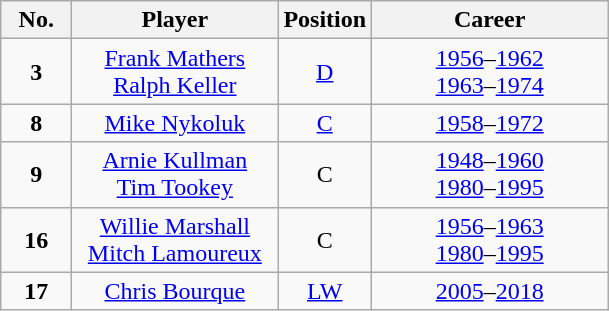<table class="wikitable" style="text-align:center">
<tr>
<th width="40">No.</th>
<th width="130">Player</th>
<th width="40">Position</th>
<th width="150">Career</th>
</tr>
<tr>
<td><strong>3</strong></td>
<td><a href='#'>Frank Mathers</a><br><a href='#'>Ralph Keller</a></td>
<td><a href='#'>D</a></td>
<td><a href='#'>1956</a>–<a href='#'>1962</a><br><a href='#'>1963</a>–<a href='#'>1974</a></td>
</tr>
<tr>
<td><strong>8</strong></td>
<td><a href='#'>Mike Nykoluk</a></td>
<td><a href='#'>C</a></td>
<td><a href='#'>1958</a>–<a href='#'>1972</a></td>
</tr>
<tr>
<td><strong>9</strong></td>
<td><a href='#'>Arnie Kullman</a><br><a href='#'>Tim Tookey</a></td>
<td>C</td>
<td><a href='#'>1948</a>–<a href='#'>1960</a><br><a href='#'>1980</a>–<a href='#'>1995</a></td>
</tr>
<tr>
<td><strong>16</strong></td>
<td><a href='#'>Willie Marshall</a><br><a href='#'>Mitch Lamoureux</a></td>
<td>C</td>
<td><a href='#'>1956</a>–<a href='#'>1963</a><br><a href='#'>1980</a>–<a href='#'>1995</a></td>
</tr>
<tr>
<td><strong>17</strong></td>
<td><a href='#'>Chris Bourque</a></td>
<td><a href='#'>LW</a></td>
<td><a href='#'>2005</a>–<a href='#'>2018</a></td>
</tr>
</table>
